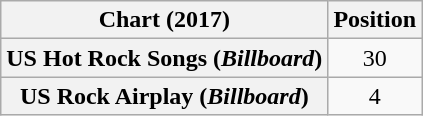<table class="wikitable plainrowheaders" style="text-align:center">
<tr>
<th scope="col">Chart (2017)</th>
<th scope="col">Position</th>
</tr>
<tr>
<th scope="row">US Hot Rock Songs (<em>Billboard</em>)</th>
<td>30</td>
</tr>
<tr>
<th scope="row">US Rock Airplay (<em>Billboard</em>)</th>
<td>4</td>
</tr>
</table>
